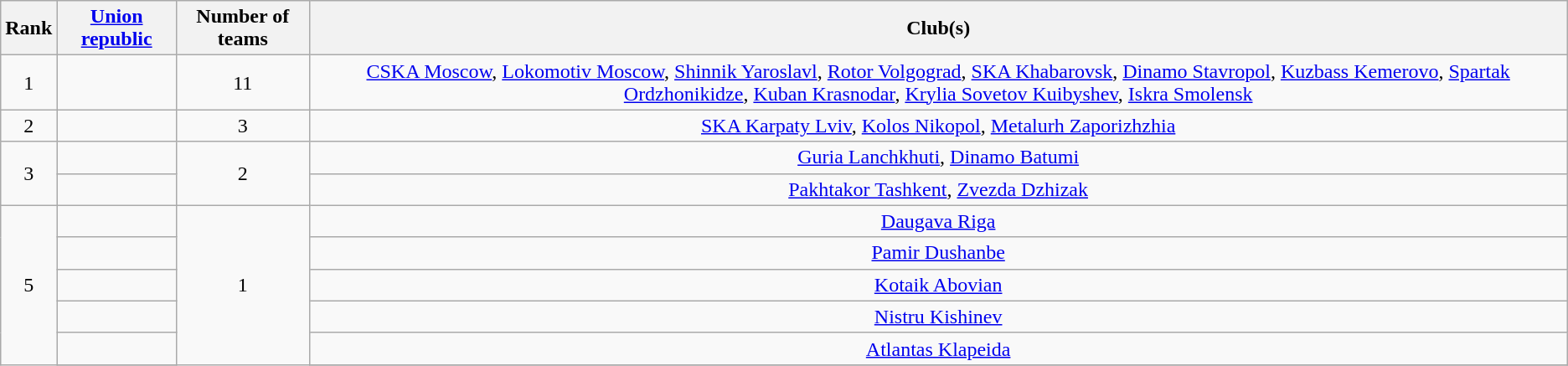<table class="wikitable">
<tr>
<th>Rank</th>
<th><a href='#'>Union republic</a></th>
<th>Number of teams</th>
<th>Club(s)</th>
</tr>
<tr>
<td align="center">1</td>
<td></td>
<td align="center">11</td>
<td align="center"><a href='#'>CSKA Moscow</a>, <a href='#'>Lokomotiv Moscow</a>, <a href='#'>Shinnik Yaroslavl</a>, <a href='#'>Rotor Volgograd</a>, <a href='#'>SKA Khabarovsk</a>, <a href='#'>Dinamo Stavropol</a>,  <a href='#'>Kuzbass Kemerovo</a>, <a href='#'>Spartak Ordzhonikidze</a>, <a href='#'>Kuban Krasnodar</a>, <a href='#'>Krylia Sovetov Kuibyshev</a>, <a href='#'>Iskra Smolensk</a></td>
</tr>
<tr>
<td align="center">2</td>
<td></td>
<td align="center">3</td>
<td align="center"><a href='#'>SKA Karpaty Lviv</a>, <a href='#'>Kolos Nikopol</a>, <a href='#'>Metalurh Zaporizhzhia</a></td>
</tr>
<tr>
<td align="center" rowspan=2>3</td>
<td></td>
<td align="center" rowspan=2>2</td>
<td align="center"><a href='#'>Guria Lanchkhuti</a>, <a href='#'>Dinamo Batumi</a></td>
</tr>
<tr>
<td></td>
<td align="center"><a href='#'>Pakhtakor Tashkent</a>, <a href='#'>Zvezda Dzhizak</a></td>
</tr>
<tr>
<td align="center" rowspan=6>5</td>
<td></td>
<td align="center" rowspan=6>1</td>
<td align="center"><a href='#'>Daugava Riga</a></td>
</tr>
<tr>
<td></td>
<td align="center"><a href='#'>Pamir Dushanbe</a></td>
</tr>
<tr>
<td></td>
<td align="center"><a href='#'>Kotaik Abovian</a></td>
</tr>
<tr>
<td></td>
<td align="center"><a href='#'>Nistru Kishinev</a></td>
</tr>
<tr>
<td></td>
<td align="center"><a href='#'>Atlantas Klapeida</a></td>
</tr>
<tr>
</tr>
</table>
